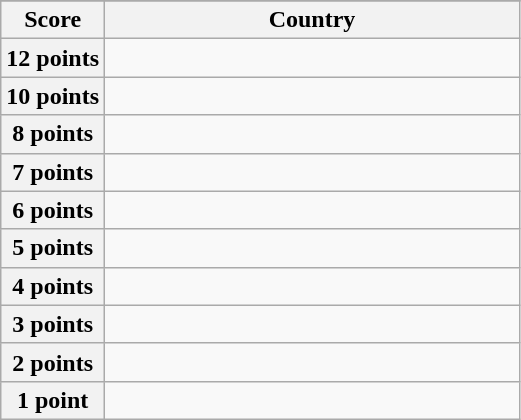<table class="wikitable">
<tr>
</tr>
<tr>
<th scope="col" width="20%">Score</th>
<th scope="col">Country</th>
</tr>
<tr>
<th scope="row">12 points</th>
<td></td>
</tr>
<tr>
<th scope="row">10 points</th>
<td></td>
</tr>
<tr>
<th scope="row">8 points</th>
<td></td>
</tr>
<tr>
<th scope="row">7 points</th>
<td></td>
</tr>
<tr>
<th scope="row">6 points</th>
<td></td>
</tr>
<tr>
<th scope="row">5 points</th>
<td></td>
</tr>
<tr>
<th scope="row">4 points</th>
<td></td>
</tr>
<tr>
<th scope="row">3 points</th>
<td></td>
</tr>
<tr>
<th scope="row">2 points</th>
<td></td>
</tr>
<tr>
<th scope="row">1 point</th>
<td></td>
</tr>
</table>
